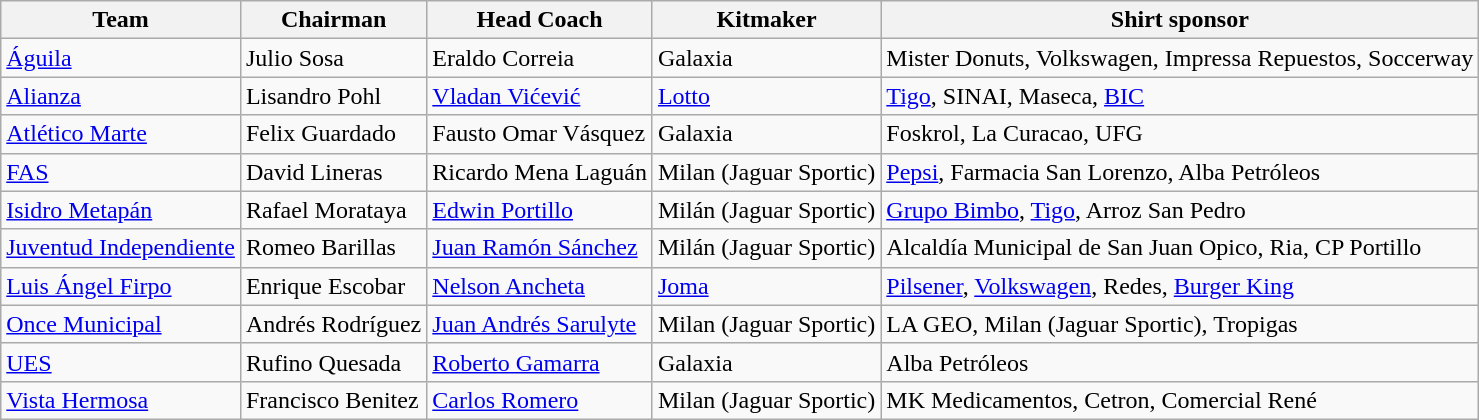<table class="wikitable sortable" style="text-align: left;">
<tr>
<th>Team</th>
<th>Chairman</th>
<th>Head Coach</th>
<th>Kitmaker</th>
<th>Shirt sponsor</th>
</tr>
<tr>
<td><a href='#'>Águila</a></td>
<td> Julio Sosa</td>
<td> Eraldo Correia</td>
<td>Galaxia</td>
<td>Mister Donuts, Volkswagen, Impressa Repuestos, Soccerway</td>
</tr>
<tr>
<td><a href='#'>Alianza</a></td>
<td> Lisandro Pohl</td>
<td> <a href='#'>Vladan Vićević</a></td>
<td><a href='#'>Lotto</a></td>
<td><a href='#'>Tigo</a>, SINAI, Maseca, <a href='#'>BIC</a></td>
</tr>
<tr>
<td><a href='#'>Atlético Marte</a></td>
<td> Felix Guardado</td>
<td> Fausto Omar Vásquez</td>
<td>Galaxia</td>
<td>Foskrol, La Curacao, UFG</td>
</tr>
<tr>
<td><a href='#'>FAS</a></td>
<td> David Lineras</td>
<td> Ricardo Mena Laguán</td>
<td>Milan (Jaguar Sportic)</td>
<td><a href='#'>Pepsi</a>, Farmacia San Lorenzo, Alba Petróleos</td>
</tr>
<tr>
<td><a href='#'>Isidro Metapán</a></td>
<td> Rafael Morataya</td>
<td> <a href='#'>Edwin Portillo</a></td>
<td>Milán (Jaguar Sportic)</td>
<td><a href='#'>Grupo Bimbo</a>, <a href='#'>Tigo</a>, Arroz San Pedro</td>
</tr>
<tr>
<td><a href='#'>Juventud Independiente</a></td>
<td> Romeo Barillas</td>
<td> <a href='#'>Juan Ramón Sánchez</a></td>
<td>Milán (Jaguar Sportic)</td>
<td>Alcaldía Municipal de San Juan Opico, Ria, CP Portillo</td>
</tr>
<tr>
<td><a href='#'>Luis Ángel Firpo</a></td>
<td> Enrique Escobar</td>
<td> <a href='#'>Nelson Ancheta</a></td>
<td><a href='#'>Joma</a></td>
<td><a href='#'>Pilsener</a>, <a href='#'>Volkswagen</a>, Redes, <a href='#'>Burger King</a></td>
</tr>
<tr>
<td><a href='#'>Once Municipal</a></td>
<td> Andrés Rodríguez</td>
<td> <a href='#'>Juan Andrés Sarulyte</a></td>
<td>Milan (Jaguar Sportic)</td>
<td>LA GEO, Milan (Jaguar Sportic), Tropigas</td>
</tr>
<tr>
<td><a href='#'>UES</a></td>
<td> Rufino Quesada</td>
<td>  <a href='#'>Roberto Gamarra</a></td>
<td>Galaxia</td>
<td>Alba Petróleos</td>
</tr>
<tr>
<td><a href='#'>Vista Hermosa</a></td>
<td> Francisco Benitez</td>
<td> <a href='#'>Carlos Romero</a></td>
<td>Milan (Jaguar Sportic)</td>
<td>MK Medicamentos, Cetron, Comercial René</td>
</tr>
</table>
